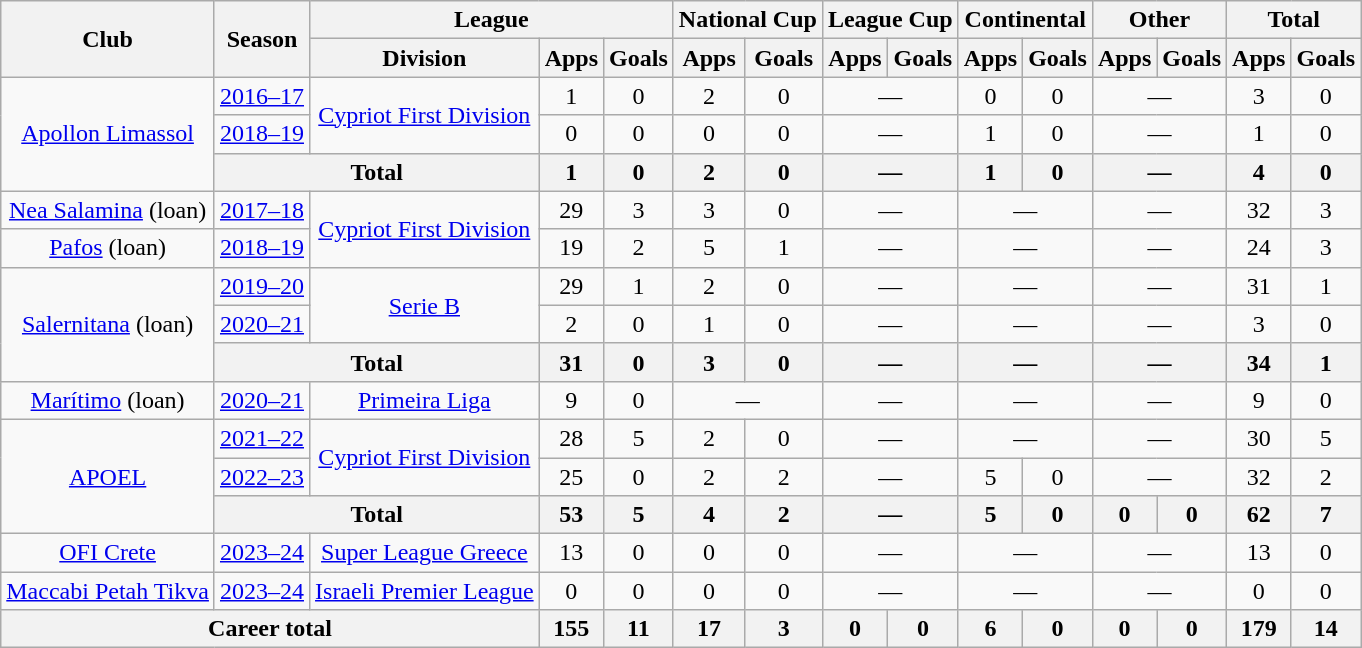<table class="wikitable" style="text-align:center">
<tr>
<th rowspan=2>Club</th>
<th rowspan=2>Season</th>
<th colspan=3>League</th>
<th colspan=2>National Cup</th>
<th colspan=2>League Cup</th>
<th colspan=2>Continental</th>
<th colspan=2>Other</th>
<th colspan=2>Total</th>
</tr>
<tr>
<th>Division</th>
<th>Apps</th>
<th>Goals</th>
<th>Apps</th>
<th>Goals</th>
<th>Apps</th>
<th>Goals</th>
<th>Apps</th>
<th>Goals</th>
<th>Apps</th>
<th>Goals</th>
<th>Apps</th>
<th>Goals</th>
</tr>
<tr>
<td rowspan="3"><a href='#'>Apollon Limassol</a></td>
<td><a href='#'>2016–17</a></td>
<td rowspan="2"><a href='#'>Cypriot First Division</a></td>
<td>1</td>
<td>0</td>
<td>2</td>
<td>0</td>
<td colspan="2">—</td>
<td>0</td>
<td>0</td>
<td colspan="2">—</td>
<td>3</td>
<td>0</td>
</tr>
<tr>
<td><a href='#'>2018–19</a></td>
<td>0</td>
<td>0</td>
<td>0</td>
<td>0</td>
<td colspan="2">—</td>
<td>1</td>
<td>0</td>
<td colspan="2">—</td>
<td>1</td>
<td>0</td>
</tr>
<tr>
<th colspan="2">Total</th>
<th>1</th>
<th>0</th>
<th>2</th>
<th>0</th>
<th colspan="2">—</th>
<th>1</th>
<th>0</th>
<th colspan="2">—</th>
<th>4</th>
<th>0</th>
</tr>
<tr>
<td><a href='#'>Nea Salamina</a> (loan)</td>
<td><a href='#'>2017–18</a></td>
<td rowspan="2"><a href='#'>Cypriot First Division</a></td>
<td>29</td>
<td>3</td>
<td>3</td>
<td>0</td>
<td colspan="2">—</td>
<td colspan="2">—</td>
<td colspan="2">—</td>
<td>32</td>
<td>3</td>
</tr>
<tr>
<td><a href='#'>Pafos</a> (loan)</td>
<td><a href='#'>2018–19</a></td>
<td>19</td>
<td>2</td>
<td>5</td>
<td>1</td>
<td colspan="2">—</td>
<td colspan="2">—</td>
<td colspan="2">—</td>
<td>24</td>
<td>3</td>
</tr>
<tr>
<td rowspan="3"><a href='#'>Salernitana</a> (loan)</td>
<td><a href='#'>2019–20</a></td>
<td rowspan="2"><a href='#'>Serie B</a></td>
<td>29</td>
<td>1</td>
<td>2</td>
<td>0</td>
<td colspan="2">—</td>
<td colspan="2">—</td>
<td colspan="2">—</td>
<td>31</td>
<td>1</td>
</tr>
<tr>
<td><a href='#'>2020–21</a></td>
<td>2</td>
<td>0</td>
<td>1</td>
<td>0</td>
<td colspan="2">—</td>
<td colspan="2">—</td>
<td colspan="2">—</td>
<td>3</td>
<td>0</td>
</tr>
<tr>
<th colspan="2">Total</th>
<th>31</th>
<th>0</th>
<th>3</th>
<th>0</th>
<th colspan="2">—</th>
<th colspan="2">—</th>
<th colspan="2">—</th>
<th>34</th>
<th>1</th>
</tr>
<tr>
<td><a href='#'>Marítimo</a> (loan)</td>
<td><a href='#'>2020–21</a></td>
<td><a href='#'>Primeira Liga</a></td>
<td>9</td>
<td>0</td>
<td colspan="2">—</td>
<td colspan="2">—</td>
<td colspan="2">—</td>
<td colspan="2">—</td>
<td>9</td>
<td>0</td>
</tr>
<tr>
<td rowspan="3"><a href='#'>APOEL</a></td>
<td><a href='#'>2021–22</a></td>
<td rowspan="2"><a href='#'>Cypriot First Division</a></td>
<td>28</td>
<td>5</td>
<td>2</td>
<td>0</td>
<td colspan="2">—</td>
<td colspan="2">—</td>
<td colspan="2">—</td>
<td>30</td>
<td>5</td>
</tr>
<tr>
<td><a href='#'>2022–23</a></td>
<td>25</td>
<td>0</td>
<td>2</td>
<td>2</td>
<td colspan="2">—</td>
<td>5</td>
<td>0</td>
<td colspan="2">—</td>
<td>32</td>
<td>2</td>
</tr>
<tr>
<th colspan="2">Total</th>
<th>53</th>
<th>5</th>
<th>4</th>
<th>2</th>
<th colspan="2">—</th>
<th>5</th>
<th>0</th>
<th>0</th>
<th>0</th>
<th>62</th>
<th>7</th>
</tr>
<tr>
<td rowspan="1"><a href='#'>OFI Crete</a></td>
<td><a href='#'>2023–24</a></td>
<td rowspan="1"><a href='#'>Super League Greece</a></td>
<td>13</td>
<td>0</td>
<td>0</td>
<td>0</td>
<td colspan="2">—</td>
<td colspan="2">—</td>
<td colspan="2">—</td>
<td>13</td>
<td>0</td>
</tr>
<tr>
<td rowspan="1"><a href='#'>Maccabi Petah Tikva</a></td>
<td><a href='#'>2023–24</a></td>
<td rowspan="1"><a href='#'>Israeli Premier League</a></td>
<td>0</td>
<td>0</td>
<td>0</td>
<td>0</td>
<td colspan="2">—</td>
<td colspan="2">—</td>
<td colspan="2">—</td>
<td>0</td>
<td>0</td>
</tr>
<tr>
<th colspan="3">Career total</th>
<th>155</th>
<th>11</th>
<th>17</th>
<th>3</th>
<th>0</th>
<th>0</th>
<th>6</th>
<th>0</th>
<th>0</th>
<th>0</th>
<th>179</th>
<th>14</th>
</tr>
</table>
